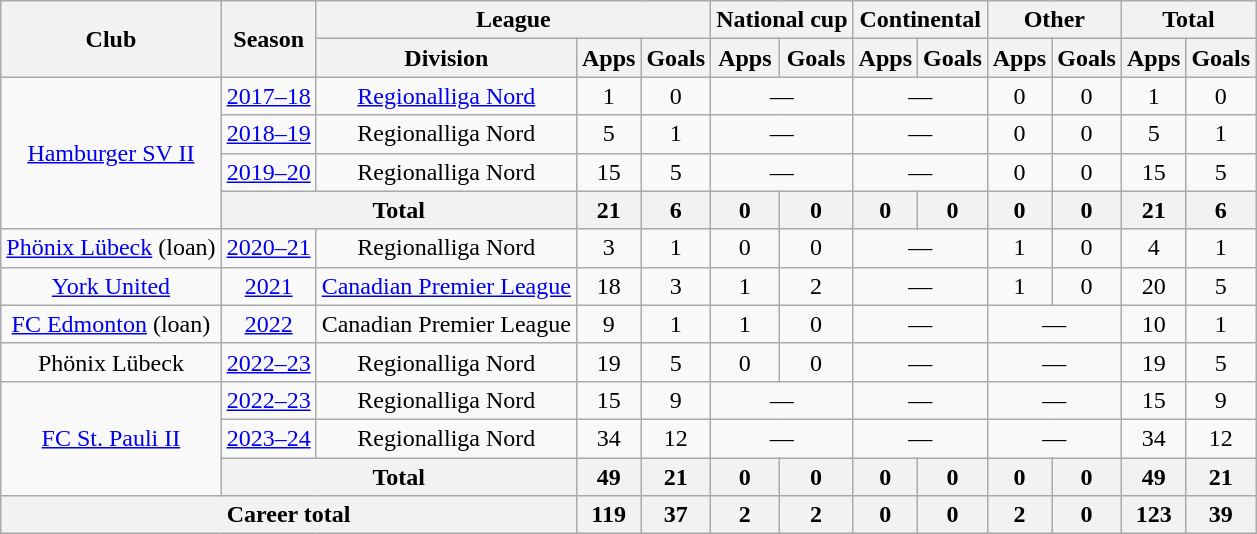<table class="wikitable" style="text-align:center">
<tr>
<th rowspan="2">Club</th>
<th rowspan="2">Season</th>
<th colspan="3">League</th>
<th colspan="2">National cup</th>
<th colspan="2">Continental</th>
<th colspan="2">Other</th>
<th colspan="2">Total</th>
</tr>
<tr>
<th>Division</th>
<th>Apps</th>
<th>Goals</th>
<th>Apps</th>
<th>Goals</th>
<th>Apps</th>
<th>Goals</th>
<th>Apps</th>
<th>Goals</th>
<th>Apps</th>
<th>Goals</th>
</tr>
<tr>
<td rowspan="4"><a href='#'>Hamburger SV II</a></td>
<td><a href='#'>2017–18</a></td>
<td><a href='#'>Regionalliga Nord</a></td>
<td>1</td>
<td>0</td>
<td colspan="2">—</td>
<td colspan="2">—</td>
<td>0</td>
<td>0</td>
<td>1</td>
<td>0</td>
</tr>
<tr>
<td><a href='#'>2018–19</a></td>
<td>Regionalliga Nord</td>
<td>5</td>
<td>1</td>
<td colspan="2">—</td>
<td colspan="2">—</td>
<td>0</td>
<td>0</td>
<td>5</td>
<td>1</td>
</tr>
<tr>
<td><a href='#'>2019–20</a></td>
<td>Regionalliga Nord</td>
<td>15</td>
<td>5</td>
<td colspan="2">—</td>
<td colspan="2">—</td>
<td>0</td>
<td>0</td>
<td>15</td>
<td>5</td>
</tr>
<tr>
<th colspan="2">Total</th>
<th>21</th>
<th>6</th>
<th>0</th>
<th>0</th>
<th>0</th>
<th>0</th>
<th>0</th>
<th>0</th>
<th>21</th>
<th>6</th>
</tr>
<tr>
<td><a href='#'>Phönix Lübeck</a> (loan)</td>
<td><a href='#'>2020–21</a></td>
<td>Regionalliga Nord</td>
<td>3</td>
<td>1</td>
<td>0</td>
<td>0</td>
<td colspan="2">—</td>
<td>1</td>
<td>0</td>
<td>4</td>
<td>1</td>
</tr>
<tr>
<td><a href='#'>York United</a></td>
<td><a href='#'>2021</a></td>
<td><a href='#'>Canadian Premier League</a></td>
<td>18</td>
<td>3</td>
<td>1</td>
<td>2</td>
<td colspan="2">—</td>
<td>1</td>
<td>0</td>
<td>20</td>
<td>5</td>
</tr>
<tr>
<td><a href='#'>FC Edmonton</a> (loan)</td>
<td><a href='#'>2022</a></td>
<td>Canadian Premier League</td>
<td>9</td>
<td>1</td>
<td>1</td>
<td>0</td>
<td colspan="2">—</td>
<td colspan="2">—</td>
<td>10</td>
<td>1</td>
</tr>
<tr>
<td>Phönix Lübeck</td>
<td><a href='#'>2022–23</a></td>
<td>Regionalliga Nord</td>
<td>19</td>
<td>5</td>
<td>0</td>
<td>0</td>
<td colspan="2">—</td>
<td colspan="2">—</td>
<td>19</td>
<td>5</td>
</tr>
<tr>
<td rowspan="3"><a href='#'>FC St. Pauli II</a></td>
<td><a href='#'>2022–23</a></td>
<td>Regionalliga Nord</td>
<td>15</td>
<td>9</td>
<td colspan="2">—</td>
<td colspan="2">—</td>
<td colspan="2">—</td>
<td>15</td>
<td>9</td>
</tr>
<tr>
<td><a href='#'>2023–24</a></td>
<td>Regionalliga Nord</td>
<td>34</td>
<td>12</td>
<td colspan="2">—</td>
<td colspan="2">—</td>
<td colspan="2">—</td>
<td>34</td>
<td>12</td>
</tr>
<tr>
<th colspan="2">Total</th>
<th>49</th>
<th>21</th>
<th>0</th>
<th>0</th>
<th>0</th>
<th>0</th>
<th>0</th>
<th>0</th>
<th>49</th>
<th>21</th>
</tr>
<tr>
<th colspan="3">Career total</th>
<th>119</th>
<th>37</th>
<th>2</th>
<th>2</th>
<th>0</th>
<th>0</th>
<th>2</th>
<th>0</th>
<th>123</th>
<th>39</th>
</tr>
</table>
